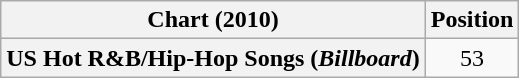<table class="wikitable plainrowheaders" style="text-align:center;">
<tr>
<th scope="col">Chart (2010)</th>
<th scope="col">Position</th>
</tr>
<tr>
<th scope="row">US Hot R&B/Hip-Hop Songs (<em>Billboard</em>)</th>
<td>53</td>
</tr>
</table>
